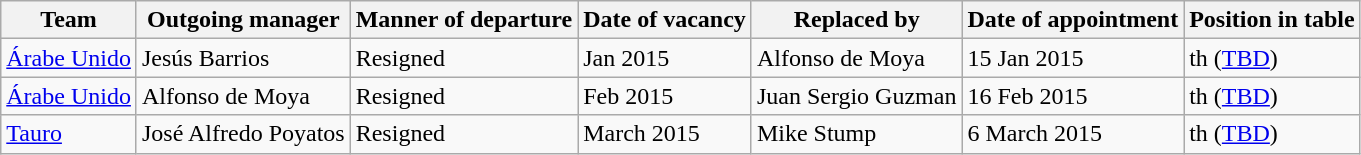<table class="wikitable">
<tr>
<th>Team</th>
<th>Outgoing manager</th>
<th>Manner of departure</th>
<th>Date of vacancy</th>
<th>Replaced by</th>
<th>Date of appointment</th>
<th>Position in table</th>
</tr>
<tr>
<td><a href='#'>Árabe Unido</a></td>
<td> Jesús Barrios</td>
<td>Resigned</td>
<td>Jan 2015</td>
<td> Alfonso de Moya</td>
<td>15 Jan 2015</td>
<td>th (<a href='#'>TBD</a>)</td>
</tr>
<tr>
<td><a href='#'>Árabe Unido</a></td>
<td> Alfonso de Moya</td>
<td>Resigned</td>
<td>Feb 2015</td>
<td> Juan Sergio Guzman</td>
<td>16 Feb 2015</td>
<td>th (<a href='#'>TBD</a>)</td>
</tr>
<tr>
<td><a href='#'>Tauro</a></td>
<td> José Alfredo Poyatos</td>
<td>Resigned</td>
<td>March 2015</td>
<td> Mike Stump</td>
<td>6 March 2015</td>
<td>th (<a href='#'>TBD</a>)</td>
</tr>
</table>
